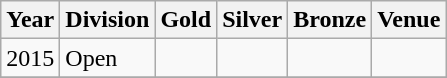<table class="wikitable sortable" style="text-align: left;">
<tr>
<th>Year</th>
<th>Division</th>
<th> Gold</th>
<th> Silver</th>
<th> Bronze</th>
<th>Venue</th>
</tr>
<tr>
<td>2015</td>
<td>Open</td>
<td></td>
<td></td>
<td></td>
<td></td>
</tr>
<tr>
</tr>
</table>
